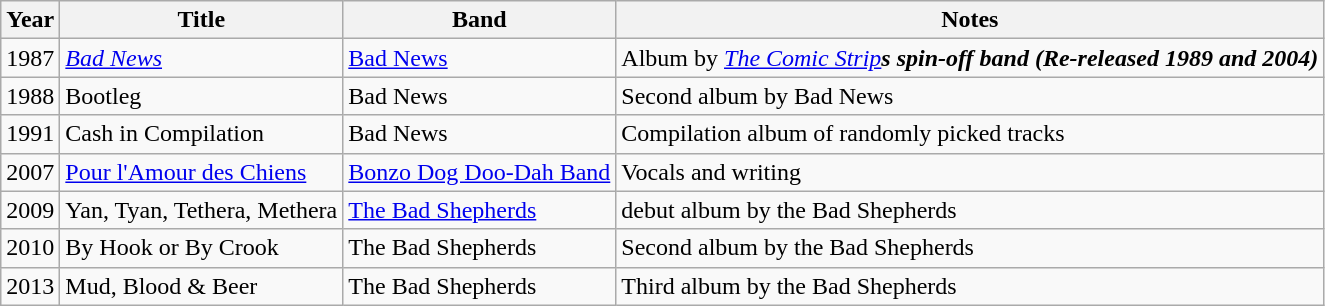<table class="wikitable">
<tr>
<th>Year</th>
<th>Title</th>
<th>Band</th>
<th>Notes</th>
</tr>
<tr>
<td>1987</td>
<td><em><a href='#'>Bad News</a></em></td>
<td><a href='#'>Bad News</a></td>
<td>Album by <em><a href='#'>The Comic Strip</a><strong>s spin-off band (Re-released 1989 and 2004)</td>
</tr>
<tr>
<td>1988</td>
<td></em>Bootleg<em></td>
<td>Bad News</td>
<td>Second album by Bad News</td>
</tr>
<tr>
<td>1991</td>
<td></em>Cash in Compilation<em></td>
<td>Bad News</td>
<td>Compilation album of randomly picked tracks</td>
</tr>
<tr>
<td>2007</td>
<td></em><a href='#'>Pour l'Amour des Chiens</a><em></td>
<td><a href='#'>Bonzo Dog Doo-Dah Band</a></td>
<td>Vocals and writing</td>
</tr>
<tr>
<td>2009</td>
<td></em>Yan, Tyan, Tethera, Methera<em></td>
<td><a href='#'>The Bad Shepherds</a></td>
<td>debut album by the Bad Shepherds</td>
</tr>
<tr>
<td>2010</td>
<td></em>By Hook or By Crook<em></td>
<td>The Bad Shepherds</td>
<td>Second album by the Bad Shepherds</td>
</tr>
<tr>
<td>2013</td>
<td></em>Mud, Blood & Beer<em></td>
<td>The Bad Shepherds</td>
<td>Third album by the Bad Shepherds</td>
</tr>
</table>
